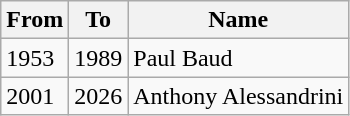<table class="wikitable">
<tr>
<th>From</th>
<th>To</th>
<th>Name</th>
</tr>
<tr>
<td>1953</td>
<td>1989</td>
<td>Paul Baud</td>
</tr>
<tr>
<td>2001</td>
<td>2026</td>
<td>Anthony Alessandrini</td>
</tr>
</table>
